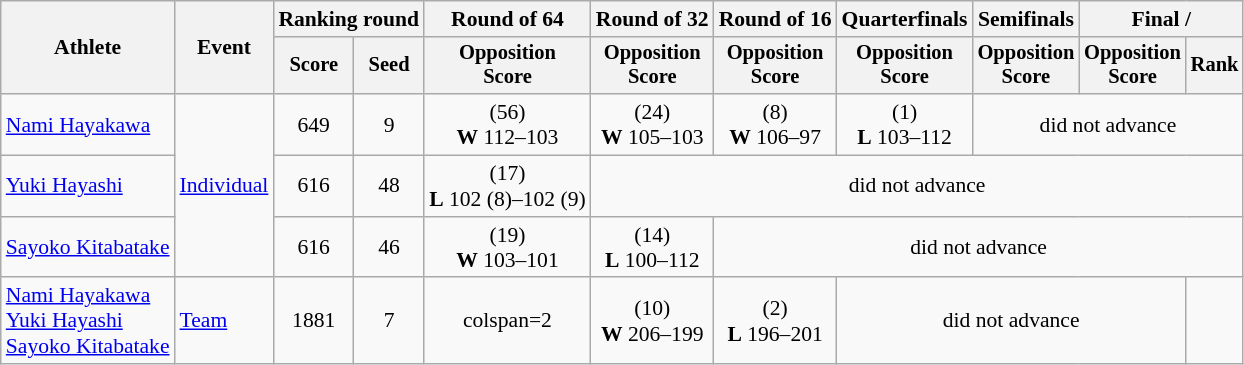<table class="wikitable" style="font-size:90%">
<tr>
<th rowspan="2">Athlete</th>
<th rowspan="2">Event</th>
<th colspan="2">Ranking round</th>
<th>Round of 64</th>
<th>Round of 32</th>
<th>Round of 16</th>
<th>Quarterfinals</th>
<th>Semifinals</th>
<th colspan="2">Final / </th>
</tr>
<tr style="font-size:95%">
<th>Score</th>
<th>Seed</th>
<th>Opposition<br>Score</th>
<th>Opposition<br>Score</th>
<th>Opposition<br>Score</th>
<th>Opposition<br>Score</th>
<th>Opposition<br>Score</th>
<th>Opposition<br>Score</th>
<th>Rank</th>
</tr>
<tr align=center>
<td align=left><a href='#'>Nami Hayakawa</a></td>
<td align=left rowspan=3><a href='#'>Individual</a></td>
<td>649</td>
<td>9</td>
<td> (56)<br><strong>W</strong> 112–103</td>
<td> (24)<br><strong>W</strong> 105–103</td>
<td> (8)<br><strong>W</strong> 106–97</td>
<td> (1)<br><strong>L</strong> 103–112</td>
<td colspan=3>did not advance</td>
</tr>
<tr align=center>
<td align=left><a href='#'>Yuki Hayashi</a></td>
<td>616</td>
<td>48</td>
<td> (17)<br><strong>L</strong> 102 (8)–102 (9)</td>
<td colspan=6>did not advance</td>
</tr>
<tr align=center>
<td align=left><a href='#'>Sayoko Kitabatake</a></td>
<td>616</td>
<td>46</td>
<td> (19)<br><strong>W</strong> 103–101</td>
<td> (14)<br><strong>L</strong> 100–112</td>
<td colspan=5>did not advance</td>
</tr>
<tr align=center>
<td align=left><a href='#'>Nami Hayakawa</a><br><a href='#'>Yuki Hayashi</a><br><a href='#'>Sayoko Kitabatake</a></td>
<td align=left><a href='#'>Team</a></td>
<td>1881</td>
<td>7</td>
<td>colspan=2 </td>
<td> (10)<br> <strong>W</strong> 206–199</td>
<td> (2)<br> <strong>L</strong> 196–201</td>
<td colspan=3>did not advance</td>
</tr>
</table>
